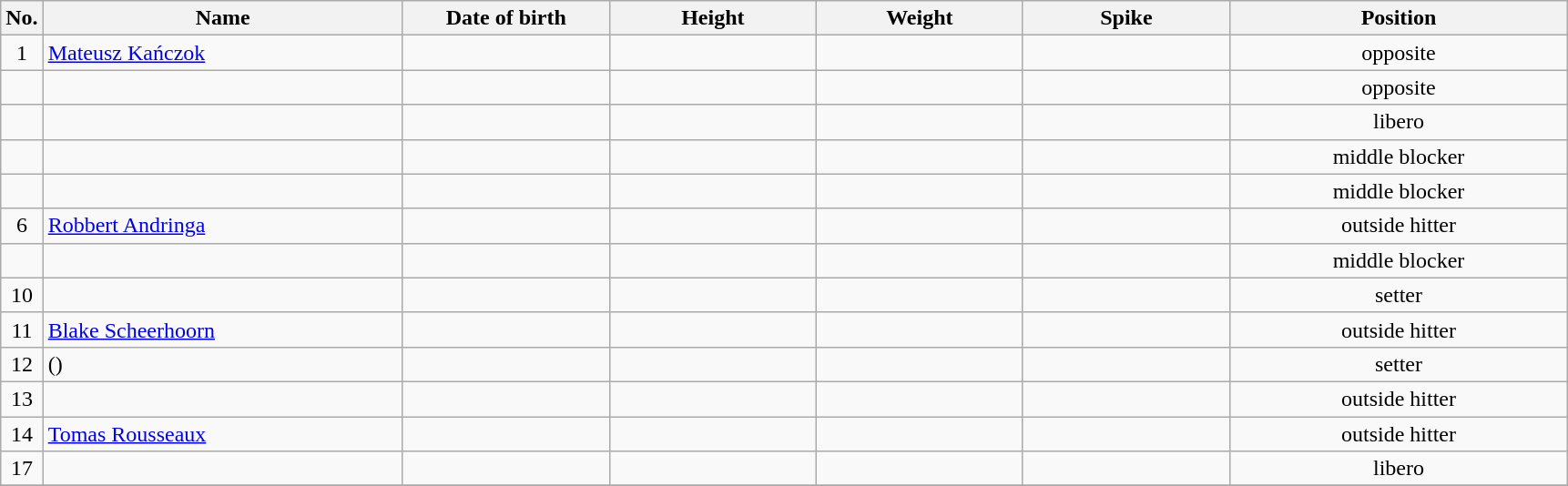<table class="wikitable sortable" style="font-size:100%; text-align:center;">
<tr>
<th>No.</th>
<th style="width:16em">Name</th>
<th style="width:9em">Date of birth</th>
<th style="width:9em">Height</th>
<th style="width:9em">Weight</th>
<th style="width:9em">Spike</th>
<th style="width:15em">Position</th>
</tr>
<tr>
<td>1</td>
<td align=left> <a href='#'>Mateusz Kańczok</a></td>
<td align=right></td>
<td></td>
<td></td>
<td></td>
<td>opposite</td>
</tr>
<tr>
<td></td>
<td align=left> </td>
<td align=right></td>
<td></td>
<td></td>
<td></td>
<td>opposite</td>
</tr>
<tr>
<td></td>
<td align=left> </td>
<td align=right></td>
<td></td>
<td></td>
<td></td>
<td>libero</td>
</tr>
<tr>
<td></td>
<td align=left> </td>
<td align=right></td>
<td></td>
<td></td>
<td></td>
<td>middle blocker</td>
</tr>
<tr>
<td></td>
<td align=left> </td>
<td align=right></td>
<td></td>
<td></td>
<td></td>
<td>middle blocker</td>
</tr>
<tr>
<td>6</td>
<td align=left> <a href='#'>Robbert Andringa</a></td>
<td align=right></td>
<td></td>
<td></td>
<td></td>
<td>outside hitter</td>
</tr>
<tr>
<td></td>
<td align=left> </td>
<td align=right></td>
<td></td>
<td></td>
<td></td>
<td>middle blocker</td>
</tr>
<tr>
<td>10</td>
<td align=left> </td>
<td align=right></td>
<td></td>
<td></td>
<td></td>
<td>setter</td>
</tr>
<tr>
<td>11</td>
<td align=left> <a href='#'>Blake Scheerhoorn</a></td>
<td align=right></td>
<td></td>
<td></td>
<td></td>
<td>outside hitter</td>
</tr>
<tr>
<td>12</td>
<td align=left>  ()</td>
<td align=right></td>
<td></td>
<td></td>
<td></td>
<td>setter</td>
</tr>
<tr>
<td>13</td>
<td align=left> </td>
<td align=right></td>
<td></td>
<td></td>
<td></td>
<td>outside hitter</td>
</tr>
<tr>
<td>14</td>
<td align=left> <a href='#'>Tomas Rousseaux</a></td>
<td align=right></td>
<td></td>
<td></td>
<td></td>
<td>outside hitter</td>
</tr>
<tr>
<td>17</td>
<td align=left> </td>
<td align=right></td>
<td></td>
<td></td>
<td></td>
<td>libero</td>
</tr>
<tr>
</tr>
</table>
